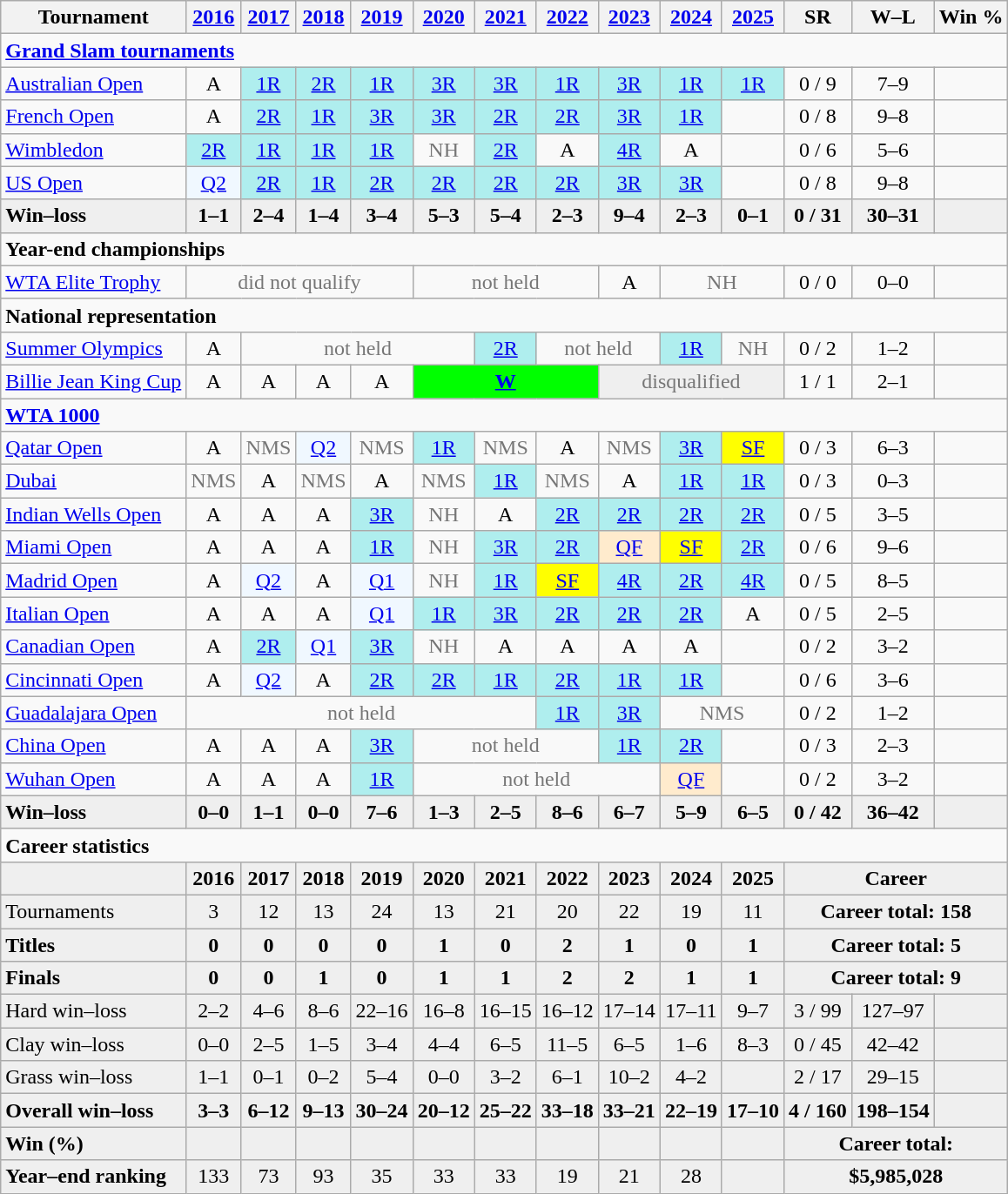<table class=wikitable style=text-align:center>
<tr>
<th>Tournament</th>
<th><a href='#'>2016</a></th>
<th><a href='#'>2017</a></th>
<th><a href='#'>2018</a></th>
<th><a href='#'>2019</a></th>
<th><a href='#'>2020</a></th>
<th><a href='#'>2021</a></th>
<th><a href='#'>2022</a></th>
<th><a href='#'>2023</a></th>
<th><a href='#'>2024</a></th>
<th><a href='#'>2025</a></th>
<th>SR</th>
<th>W–L</th>
<th>Win %</th>
</tr>
<tr>
<td colspan="14" align="left"><strong><a href='#'>Grand Slam tournaments</a></strong></td>
</tr>
<tr>
<td align=left><a href='#'>Australian Open</a></td>
<td>A</td>
<td bgcolor=afeeee><a href='#'>1R</a></td>
<td bgcolor=afeeee><a href='#'>2R</a></td>
<td bgcolor=afeeee><a href='#'>1R</a></td>
<td bgcolor=afeeee><a href='#'>3R</a></td>
<td bgcolor=afeeee><a href='#'>3R</a></td>
<td bgcolor=afeeee><a href='#'>1R</a></td>
<td bgcolor=afeeee><a href='#'>3R</a></td>
<td bgcolor=afeeee><a href='#'>1R</a></td>
<td bgcolor=afeeee><a href='#'>1R</a></td>
<td>0 / 9</td>
<td>7–9</td>
<td></td>
</tr>
<tr>
<td align=left><a href='#'>French Open</a></td>
<td>A</td>
<td bgcolor=afeeee><a href='#'>2R</a></td>
<td bgcolor=afeeee><a href='#'>1R</a></td>
<td bgcolor=afeeee><a href='#'>3R</a></td>
<td bgcolor=afeeee><a href='#'>3R</a></td>
<td bgcolor=afeeee><a href='#'>2R</a></td>
<td bgcolor=afeeee><a href='#'>2R</a></td>
<td bgcolor=afeeee><a href='#'>3R</a></td>
<td bgcolor=afeeee><a href='#'>1R</a></td>
<td></td>
<td>0 / 8</td>
<td>9–8</td>
<td></td>
</tr>
<tr>
<td align=left><a href='#'>Wimbledon</a></td>
<td bgcolor=afeeee><a href='#'>2R</a></td>
<td bgcolor=afeeee><a href='#'>1R</a></td>
<td bgcolor=afeeee><a href='#'>1R</a></td>
<td bgcolor=afeeee><a href='#'>1R</a></td>
<td style=color:#767676>NH</td>
<td bgcolor=afeeee><a href='#'>2R</a></td>
<td>A</td>
<td bgcolor=afeeee><a href='#'>4R</a></td>
<td>A</td>
<td></td>
<td>0 / 6</td>
<td>5–6</td>
<td></td>
</tr>
<tr>
<td align=left><a href='#'>US Open</a></td>
<td bgcolor=f0f8ff><a href='#'>Q2</a></td>
<td bgcolor=afeeee><a href='#'>2R</a></td>
<td bgcolor=afeeee><a href='#'>1R</a></td>
<td bgcolor=afeeee><a href='#'>2R</a></td>
<td bgcolor=afeeee><a href='#'>2R</a></td>
<td bgcolor=afeeee><a href='#'>2R</a></td>
<td bgcolor=afeeee><a href='#'>2R</a></td>
<td bgcolor=afeeee><a href='#'>3R</a></td>
<td bgcolor=afeeee><a href='#'>3R</a></td>
<td></td>
<td>0 / 8</td>
<td>9–8</td>
<td></td>
</tr>
<tr style=font-weight:bold;background:#efefef>
<td style=text-align:left>Win–loss</td>
<td>1–1</td>
<td>2–4</td>
<td>1–4</td>
<td>3–4</td>
<td>5–3</td>
<td>5–4</td>
<td>2–3</td>
<td>9–4</td>
<td>2–3</td>
<td>0–1</td>
<td>0 / 31</td>
<td>30–31</td>
<td></td>
</tr>
<tr>
<td colspan="14" align=left><strong>Year-end championships</strong></td>
</tr>
<tr>
<td align="left"><a href='#'>WTA Elite Trophy</a></td>
<td colspan="4" style=color:#767676>did not qualify</td>
<td colspan="3" style=color:#767676>not held</td>
<td>A</td>
<td colspan="2" style=color:#767676>NH</td>
<td>0 / 0</td>
<td>0–0</td>
<td></td>
</tr>
<tr>
<td colspan="14" align="left"><strong>National representation</strong></td>
</tr>
<tr>
<td align=left><a href='#'>Summer Olympics</a></td>
<td>A</td>
<td colspan="4" style=color:#767676>not held</td>
<td bgcolor=afeeee><a href='#'>2R</a></td>
<td colspan="2" style=color:#767676>not held</td>
<td bgcolor=afeeee><a href='#'>1R</a></td>
<td style=color:#767676>NH</td>
<td>0 / 2</td>
<td>1–2</td>
<td></td>
</tr>
<tr>
<td align="left"><a href='#'>Billie Jean King Cup</a></td>
<td>A</td>
<td>A</td>
<td>A</td>
<td>A</td>
<td colspan="3" bgcolor="lime"><strong><a href='#'>W</a></strong></td>
<td colspan=3 style=background:#efefef;color:#767676>disqualified</td>
<td>1 / 1</td>
<td>2–1</td>
<td></td>
</tr>
<tr>
<td colspan="14" style="text-align:left"><strong><a href='#'>WTA 1000</a></strong></td>
</tr>
<tr>
<td align="left"><a href='#'>Qatar Open</a></td>
<td>A</td>
<td style=color:#767676>NMS</td>
<td bgcolor=f0f8ff><a href='#'>Q2</a></td>
<td style=color:#767676>NMS</td>
<td bgcolor="afeeee"><a href='#'>1R</a></td>
<td style=color:#767676>NMS</td>
<td>A</td>
<td style=color:#767676>NMS</td>
<td bgcolor="afeeee"><a href='#'>3R</a></td>
<td bgcolor=yellow><a href='#'>SF</a></td>
<td>0 / 3</td>
<td>6–3</td>
<td></td>
</tr>
<tr>
<td align="left"><a href='#'>Dubai</a></td>
<td style=color:#767676>NMS</td>
<td>A</td>
<td style=color:#767676>NMS</td>
<td>A</td>
<td style=color:#767676>NMS</td>
<td bgcolor="afeeee"><a href='#'>1R</a></td>
<td style=color:#767676>NMS</td>
<td>A</td>
<td bgcolor="afeeee"><a href='#'>1R</a></td>
<td bgcolor="afeeee"><a href='#'>1R</a></td>
<td>0 / 3</td>
<td>0–3</td>
<td></td>
</tr>
<tr>
<td align=left><a href='#'>Indian Wells Open</a></td>
<td>A</td>
<td>A</td>
<td>A</td>
<td bgcolor=afeeee><a href='#'>3R</a></td>
<td style="color:#767676">NH</td>
<td>A</td>
<td bgcolor=afeeee><a href='#'>2R</a></td>
<td bgcolor=afeeee><a href='#'>2R</a></td>
<td bgcolor=afeeee><a href='#'>2R</a></td>
<td bgcolor=afeeee><a href='#'>2R</a></td>
<td>0 / 5</td>
<td>3–5</td>
<td></td>
</tr>
<tr>
<td align=left><a href='#'>Miami Open</a></td>
<td>A</td>
<td>A</td>
<td>A</td>
<td bgcolor=afeeee><a href='#'>1R</a></td>
<td style=color:#767676>NH</td>
<td bgcolor=afeeee><a href='#'>3R</a></td>
<td bgcolor=afeeee><a href='#'>2R</a></td>
<td bgcolor=ffebcd><a href='#'>QF</a></td>
<td bgcolor=yellow><a href='#'>SF</a></td>
<td bgcolor=afeeee><a href='#'>2R</a></td>
<td>0 / 6</td>
<td>9–6</td>
<td></td>
</tr>
<tr>
<td align=left><a href='#'>Madrid Open</a></td>
<td>A</td>
<td bgcolor=f0f8ff><a href='#'>Q2</a></td>
<td>A</td>
<td bgcolor=f0f8ff><a href='#'>Q1</a></td>
<td style=color:#767676>NH</td>
<td bgcolor=afeeee><a href='#'>1R</a></td>
<td bgcolor=yellow><a href='#'>SF</a></td>
<td bgcolor=afeeee><a href='#'>4R</a></td>
<td bgcolor=afeeee><a href='#'>2R</a></td>
<td bgcolor=afeeee><a href='#'>4R</a></td>
<td>0 / 5</td>
<td>8–5</td>
<td></td>
</tr>
<tr>
<td align="left"><a href='#'>Italian Open</a></td>
<td>A</td>
<td>A</td>
<td>A</td>
<td bgcolor=f0f8ff><a href='#'>Q1</a></td>
<td bgcolor="afeeee"><a href='#'>1R</a></td>
<td bgcolor="afeeee"><a href='#'>3R</a></td>
<td bgcolor="afeeee"><a href='#'>2R</a></td>
<td bgcolor="afeeee"><a href='#'>2R</a></td>
<td bgcolor="afeeee"><a href='#'>2R</a></td>
<td>A</td>
<td>0 / 5</td>
<td>2–5</td>
<td></td>
</tr>
<tr>
<td align="left"><a href='#'>Canadian Open</a></td>
<td>A</td>
<td bgcolor="afeeee"><a href='#'>2R</a></td>
<td bgcolor=f0f8ff><a href='#'>Q1</a></td>
<td bgcolor="afeeee"><a href='#'>3R</a></td>
<td style="color:#767676">NH</td>
<td>A</td>
<td>A</td>
<td>A</td>
<td>A</td>
<td></td>
<td>0 / 2</td>
<td>3–2</td>
<td></td>
</tr>
<tr>
<td align="left"><a href='#'>Cincinnati Open</a></td>
<td>A</td>
<td bgcolor=f0f8ff><a href='#'>Q2</a></td>
<td>A</td>
<td bgcolor="afeeee"><a href='#'>2R</a></td>
<td bgcolor="afeeee"><a href='#'>2R</a></td>
<td bgcolor="afeeee"><a href='#'>1R</a></td>
<td bgcolor="afeeee"><a href='#'>2R</a></td>
<td bgcolor="afeeee"><a href='#'>1R</a></td>
<td style=background:#afeeee><a href='#'>1R</a></td>
<td></td>
<td>0 / 6</td>
<td>3–6</td>
<td></td>
</tr>
<tr>
<td align="left"><a href='#'>Guadalajara Open</a></td>
<td colspan="6" style="color:#767676">not held</td>
<td bgcolor="afeeee"><a href='#'>1R</a></td>
<td bgcolor="afeeee"><a href='#'>3R</a></td>
<td colspan=2 style=color:#767676>NMS</td>
<td>0 / 2</td>
<td>1–2</td>
<td></td>
</tr>
<tr>
<td align=left><a href='#'>China Open</a></td>
<td>A</td>
<td>A</td>
<td>A</td>
<td bgcolor=afeeee><a href='#'>3R</a></td>
<td colspan="3" style="color:#767676">not held</td>
<td bgcolor=afeeee><a href='#'>1R</a></td>
<td bgcolor=afeeee><a href='#'>2R</a></td>
<td></td>
<td>0 / 3</td>
<td>2–3</td>
<td></td>
</tr>
<tr>
<td align="left"><a href='#'>Wuhan Open</a></td>
<td>A</td>
<td>A</td>
<td>A</td>
<td bgcolor="afeeee"><a href='#'>1R</a></td>
<td colspan="4" style="color:#767676">not held</td>
<td bgcolor=ffebcd><a href='#'>QF</a></td>
<td></td>
<td>0 / 2</td>
<td>3–2</td>
<td></td>
</tr>
<tr style=font-weight:bold;background:#efefef>
<td align=left>Win–loss</td>
<td>0–0</td>
<td>1–1</td>
<td>0–0</td>
<td>7–6</td>
<td>1–3</td>
<td>2–5</td>
<td>8–6</td>
<td>6–7</td>
<td>5–9</td>
<td>6–5</td>
<td>0 / 42</td>
<td>36–42</td>
<td></td>
</tr>
<tr>
<td colspan="14" style="text-align:left"><strong>Career statistics</strong></td>
</tr>
<tr style=font-weight:bold;background:#efefef>
<td></td>
<td>2016</td>
<td>2017</td>
<td>2018</td>
<td>2019</td>
<td>2020</td>
<td>2021</td>
<td>2022</td>
<td>2023</td>
<td>2024</td>
<td>2025</td>
<td colspan=3>Career</td>
</tr>
<tr style=background:#efefef>
<td style=text-align:left>Tournaments</td>
<td>3</td>
<td>12</td>
<td>13</td>
<td>24</td>
<td>13</td>
<td>21</td>
<td>20</td>
<td>22</td>
<td>19</td>
<td>11</td>
<td colspan="3"><strong>Career total: 158</strong></td>
</tr>
<tr style=font-weight:bold;background:#efefef>
<td align=left>Titles</td>
<td>0</td>
<td>0</td>
<td>0</td>
<td>0</td>
<td>1</td>
<td>0</td>
<td>2</td>
<td>1</td>
<td>0</td>
<td>1</td>
<td colspan=3>Career total: 5</td>
</tr>
<tr style=font-weight:bold;background:#efefef>
<td align=left>Finals</td>
<td>0</td>
<td>0</td>
<td>1</td>
<td>0</td>
<td>1</td>
<td>1</td>
<td>2</td>
<td>2</td>
<td>1</td>
<td>1</td>
<td colspan=3>Career total: 9</td>
</tr>
<tr style=background:#efefef>
<td align=left>Hard win–loss</td>
<td>2–2</td>
<td>4–6</td>
<td>8–6</td>
<td>22–16</td>
<td>16–8</td>
<td>16–15</td>
<td>16–12</td>
<td>17–14</td>
<td>17–11</td>
<td>9–7</td>
<td>3 / 99</td>
<td>127–97</td>
<td></td>
</tr>
<tr style=background:#efefef>
<td align=left>Clay win–loss</td>
<td>0–0</td>
<td>2–5</td>
<td>1–5</td>
<td>3–4</td>
<td>4–4</td>
<td>6–5</td>
<td>11–5</td>
<td>6–5</td>
<td>1–6</td>
<td>8–3</td>
<td>0 / 45</td>
<td>42–42</td>
<td></td>
</tr>
<tr style=background:#efefef>
<td align=left>Grass win–loss</td>
<td>1–1</td>
<td>0–1</td>
<td>0–2</td>
<td>5–4</td>
<td>0–0</td>
<td>3–2</td>
<td>6–1</td>
<td>10–2</td>
<td>4–2</td>
<td></td>
<td>2 / 17</td>
<td>29–15</td>
<td></td>
</tr>
<tr style=font-weight:bold;background:#efefef>
<td style=text-align:left>Overall win–loss</td>
<td>3–3</td>
<td>6–12</td>
<td>9–13</td>
<td>30–24</td>
<td>20–12</td>
<td>25–22</td>
<td>33–18</td>
<td>33–21</td>
<td>22–19</td>
<td>17–10</td>
<td>4 / 160</td>
<td>198–154</td>
<td></td>
</tr>
<tr style=font-weight:bold;background:#efefef>
<td align=left>Win (%)</td>
<td></td>
<td></td>
<td></td>
<td></td>
<td></td>
<td></td>
<td></td>
<td></td>
<td></td>
<td></td>
<td colspan="3">Career total: </td>
</tr>
<tr style=background:#efefef>
<td align=left><strong>Year–end ranking</strong></td>
<td>133</td>
<td>73</td>
<td>93</td>
<td>35</td>
<td>33</td>
<td>33</td>
<td>19</td>
<td>21</td>
<td>28</td>
<td></td>
<td colspan="3"><strong>$5,985,028</strong></td>
</tr>
</table>
